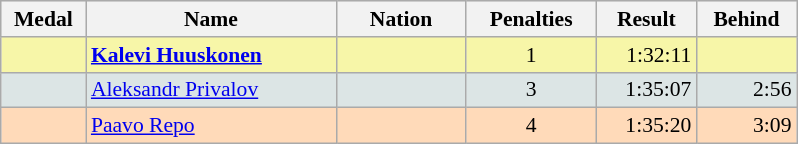<table class=wikitable style="border:1px solid #AAAAAA;font-size:90%">
<tr bgcolor="#E4E4E4">
<th style="border-bottom:1px solid #AAAAAA" width=50>Medal</th>
<th style="border-bottom:1px solid #AAAAAA" width=160>Name</th>
<th style="border-bottom:1px solid #AAAAAA" width=80>Nation</th>
<th style="border-bottom:1px solid #AAAAAA" width=80>Penalties</th>
<th style="border-bottom:1px solid #AAAAAA" width=60>Result</th>
<th style="border-bottom:1px solid #AAAAAA" width=60>Behind</th>
</tr>
<tr bgcolor="#F7F6A8">
<td align="center"></td>
<td><strong><a href='#'>Kalevi Huuskonen</a></strong></td>
<td align="center"></td>
<td align="center">1</td>
<td align="right">1:32:11</td>
<td align="right"></td>
</tr>
<tr bgcolor="#DCE5E5">
<td align="center"></td>
<td><a href='#'>Aleksandr Privalov</a></td>
<td align="center"></td>
<td align="center">3</td>
<td align="right">1:35:07</td>
<td align="right">2:56</td>
</tr>
<tr bgcolor="#FFDAB9">
<td align="center"></td>
<td><a href='#'>Paavo Repo</a></td>
<td align="center"></td>
<td align="center">4</td>
<td align="right">1:35:20</td>
<td align="right">3:09</td>
</tr>
</table>
